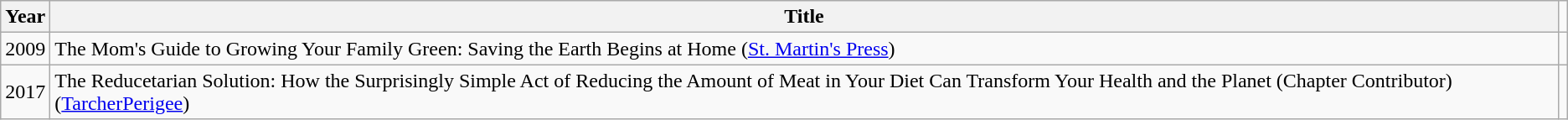<table class="wikitable sortable">
<tr>
<th>Year</th>
<th>Title</th>
</tr>
<tr>
<td>2009</td>
<td>The Mom's Guide to Growing Your Family Green: Saving the Earth Begins at Home (<a href='#'>St. Martin's Press</a>) </td>
<td></td>
</tr>
<tr>
<td>2017</td>
<td>The Reducetarian Solution: How the Surprisingly Simple Act of Reducing the Amount of Meat in Your Diet Can Transform Your Health and the Planet (Chapter Contributor)(<a href='#'>TarcherPerigee</a>)</td>
<td></td>
</tr>
</table>
